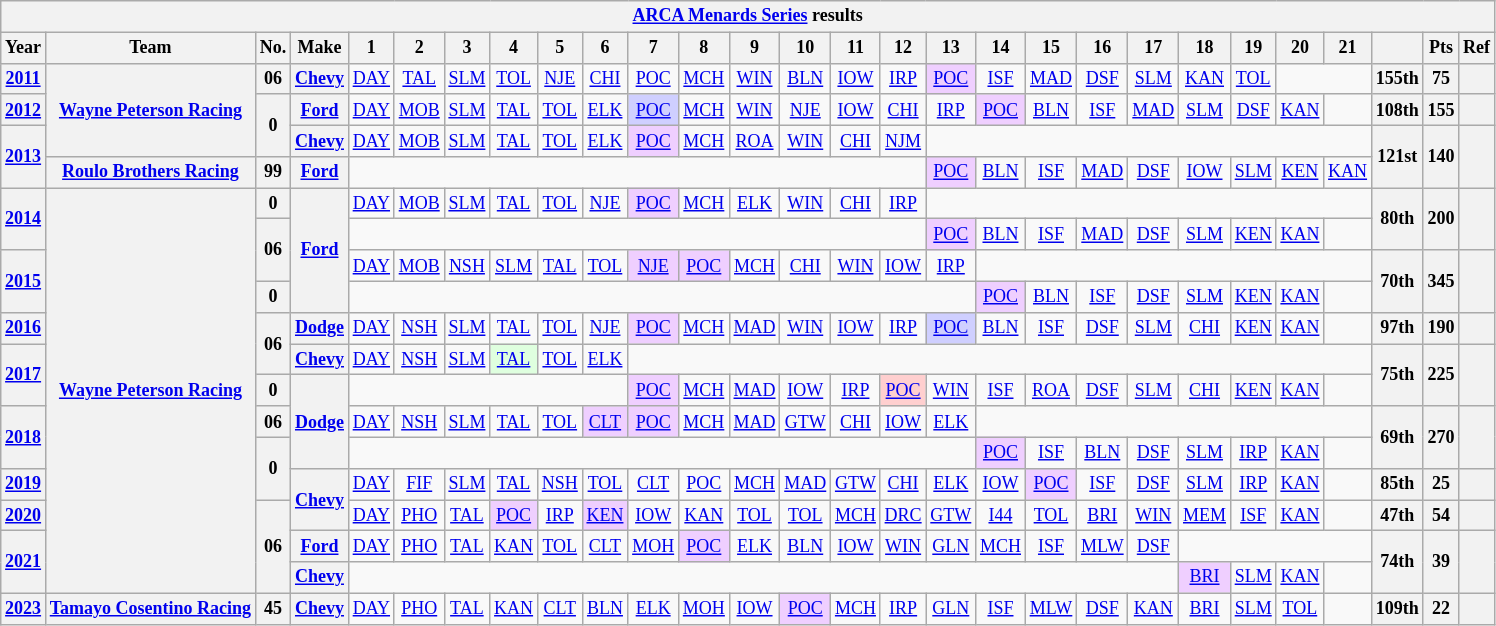<table class="wikitable" style="text-align:center; font-size:75%">
<tr>
<th colspan=28><a href='#'>ARCA Menards Series</a> results</th>
</tr>
<tr>
<th>Year</th>
<th>Team</th>
<th>No.</th>
<th>Make</th>
<th>1</th>
<th>2</th>
<th>3</th>
<th>4</th>
<th>5</th>
<th>6</th>
<th>7</th>
<th>8</th>
<th>9</th>
<th>10</th>
<th>11</th>
<th>12</th>
<th>13</th>
<th>14</th>
<th>15</th>
<th>16</th>
<th>17</th>
<th>18</th>
<th>19</th>
<th>20</th>
<th>21</th>
<th></th>
<th>Pts</th>
<th>Ref</th>
</tr>
<tr>
<th><a href='#'>2011</a></th>
<th rowspan=3><a href='#'>Wayne Peterson Racing</a></th>
<th>06</th>
<th><a href='#'>Chevy</a></th>
<td><a href='#'>DAY</a></td>
<td><a href='#'>TAL</a></td>
<td><a href='#'>SLM</a></td>
<td><a href='#'>TOL</a></td>
<td><a href='#'>NJE</a></td>
<td><a href='#'>CHI</a></td>
<td><a href='#'>POC</a></td>
<td><a href='#'>MCH</a></td>
<td><a href='#'>WIN</a></td>
<td><a href='#'>BLN</a></td>
<td><a href='#'>IOW</a></td>
<td><a href='#'>IRP</a></td>
<td style="background:#EFCFFF;"><a href='#'>POC</a><br></td>
<td><a href='#'>ISF</a></td>
<td><a href='#'>MAD</a></td>
<td><a href='#'>DSF</a></td>
<td><a href='#'>SLM</a></td>
<td><a href='#'>KAN</a></td>
<td><a href='#'>TOL</a></td>
<td colspan=2></td>
<th>155th</th>
<th>75</th>
<th></th>
</tr>
<tr>
<th><a href='#'>2012</a></th>
<th rowspan=2>0</th>
<th><a href='#'>Ford</a></th>
<td><a href='#'>DAY</a></td>
<td><a href='#'>MOB</a></td>
<td><a href='#'>SLM</a></td>
<td><a href='#'>TAL</a></td>
<td><a href='#'>TOL</a></td>
<td><a href='#'>ELK</a></td>
<td style="background:#CFCFFF;"><a href='#'>POC</a><br></td>
<td><a href='#'>MCH</a></td>
<td><a href='#'>WIN</a></td>
<td><a href='#'>NJE</a></td>
<td><a href='#'>IOW</a></td>
<td><a href='#'>CHI</a></td>
<td><a href='#'>IRP</a></td>
<td style="background:#EFCFFF;"><a href='#'>POC</a><br></td>
<td><a href='#'>BLN</a></td>
<td><a href='#'>ISF</a></td>
<td><a href='#'>MAD</a></td>
<td><a href='#'>SLM</a></td>
<td><a href='#'>DSF</a></td>
<td><a href='#'>KAN</a></td>
<td></td>
<th>108th</th>
<th>155</th>
<th></th>
</tr>
<tr>
<th rowspan=2><a href='#'>2013</a></th>
<th><a href='#'>Chevy</a></th>
<td><a href='#'>DAY</a></td>
<td><a href='#'>MOB</a></td>
<td><a href='#'>SLM</a></td>
<td><a href='#'>TAL</a></td>
<td><a href='#'>TOL</a></td>
<td><a href='#'>ELK</a></td>
<td style="background:#EFCFFF;"><a href='#'>POC</a><br></td>
<td><a href='#'>MCH</a></td>
<td><a href='#'>ROA</a></td>
<td><a href='#'>WIN</a></td>
<td><a href='#'>CHI</a></td>
<td><a href='#'>NJM</a></td>
<td colspan=9></td>
<th rowspan=2>121st</th>
<th rowspan=2>140</th>
<th rowspan=2></th>
</tr>
<tr>
<th><a href='#'>Roulo Brothers Racing</a></th>
<th>99</th>
<th><a href='#'>Ford</a></th>
<td colspan=12></td>
<td style="background:#EFCFFF;"><a href='#'>POC</a><br></td>
<td><a href='#'>BLN</a></td>
<td><a href='#'>ISF</a></td>
<td><a href='#'>MAD</a></td>
<td><a href='#'>DSF</a></td>
<td><a href='#'>IOW</a></td>
<td><a href='#'>SLM</a></td>
<td><a href='#'>KEN</a></td>
<td><a href='#'>KAN</a></td>
</tr>
<tr>
<th rowspan=2><a href='#'>2014</a></th>
<th rowspan=13><a href='#'>Wayne Peterson Racing</a></th>
<th>0</th>
<th rowspan=4><a href='#'>Ford</a></th>
<td><a href='#'>DAY</a></td>
<td><a href='#'>MOB</a></td>
<td><a href='#'>SLM</a></td>
<td><a href='#'>TAL</a></td>
<td><a href='#'>TOL</a></td>
<td><a href='#'>NJE</a></td>
<td style="background:#EFCFFF;"><a href='#'>POC</a><br></td>
<td><a href='#'>MCH</a></td>
<td><a href='#'>ELK</a></td>
<td><a href='#'>WIN</a></td>
<td><a href='#'>CHI</a></td>
<td><a href='#'>IRP</a></td>
<td colspan=9></td>
<th rowspan=2>80th</th>
<th rowspan=2>200</th>
<th rowspan=2></th>
</tr>
<tr>
<th rowspan=2>06</th>
<td colspan=12></td>
<td style="background:#EFCFFF;"><a href='#'>POC</a><br></td>
<td><a href='#'>BLN</a></td>
<td><a href='#'>ISF</a></td>
<td><a href='#'>MAD</a></td>
<td><a href='#'>DSF</a></td>
<td><a href='#'>SLM</a></td>
<td><a href='#'>KEN</a></td>
<td><a href='#'>KAN</a></td>
<td></td>
</tr>
<tr>
<th rowspan=2><a href='#'>2015</a></th>
<td><a href='#'>DAY</a></td>
<td><a href='#'>MOB</a></td>
<td><a href='#'>NSH</a></td>
<td><a href='#'>SLM</a></td>
<td><a href='#'>TAL</a></td>
<td><a href='#'>TOL</a></td>
<td style="background:#EFCFFF;"><a href='#'>NJE</a><br></td>
<td style="background:#EFCFFF;"><a href='#'>POC</a><br></td>
<td><a href='#'>MCH</a></td>
<td><a href='#'>CHI</a></td>
<td><a href='#'>WIN</a></td>
<td><a href='#'>IOW</a></td>
<td><a href='#'>IRP</a></td>
<td colspan=8></td>
<th rowspan=2>70th</th>
<th rowspan=2>345</th>
<th rowspan=2></th>
</tr>
<tr>
<th>0</th>
<td colspan=13></td>
<td style="background:#EFCFFF;"><a href='#'>POC</a><br></td>
<td><a href='#'>BLN</a></td>
<td><a href='#'>ISF</a></td>
<td><a href='#'>DSF</a></td>
<td><a href='#'>SLM</a></td>
<td><a href='#'>KEN</a></td>
<td><a href='#'>KAN</a></td>
<td></td>
</tr>
<tr>
<th><a href='#'>2016</a></th>
<th rowspan=2>06</th>
<th><a href='#'>Dodge</a></th>
<td><a href='#'>DAY</a></td>
<td><a href='#'>NSH</a></td>
<td><a href='#'>SLM</a></td>
<td><a href='#'>TAL</a></td>
<td><a href='#'>TOL</a></td>
<td><a href='#'>NJE</a></td>
<td style="background:#EFCFFF;"><a href='#'>POC</a><br></td>
<td><a href='#'>MCH</a></td>
<td><a href='#'>MAD</a></td>
<td><a href='#'>WIN</a></td>
<td><a href='#'>IOW</a></td>
<td><a href='#'>IRP</a></td>
<td style="background:#CFCFFF;"><a href='#'>POC</a><br></td>
<td><a href='#'>BLN</a></td>
<td><a href='#'>ISF</a></td>
<td><a href='#'>DSF</a></td>
<td><a href='#'>SLM</a></td>
<td><a href='#'>CHI</a></td>
<td><a href='#'>KEN</a></td>
<td><a href='#'>KAN</a></td>
<td></td>
<th>97th</th>
<th>190</th>
<th></th>
</tr>
<tr>
<th rowspan=2><a href='#'>2017</a></th>
<th><a href='#'>Chevy</a></th>
<td><a href='#'>DAY</a></td>
<td><a href='#'>NSH</a></td>
<td><a href='#'>SLM</a></td>
<td style="background:#DFFFDF;"><a href='#'>TAL</a><br></td>
<td><a href='#'>TOL</a></td>
<td><a href='#'>ELK</a></td>
<td colspan=15></td>
<th rowspan=2>75th</th>
<th rowspan=2>225</th>
<th rowspan=2></th>
</tr>
<tr>
<th>0</th>
<th rowspan=3><a href='#'>Dodge</a></th>
<td colspan=6></td>
<td style="background:#EFCFFF;"><a href='#'>POC</a><br></td>
<td><a href='#'>MCH</a></td>
<td><a href='#'>MAD</a></td>
<td><a href='#'>IOW</a></td>
<td><a href='#'>IRP</a></td>
<td style="background:#FFCFCF;"><a href='#'>POC</a><br></td>
<td><a href='#'>WIN</a></td>
<td><a href='#'>ISF</a></td>
<td><a href='#'>ROA</a></td>
<td><a href='#'>DSF</a></td>
<td><a href='#'>SLM</a></td>
<td><a href='#'>CHI</a></td>
<td><a href='#'>KEN</a></td>
<td><a href='#'>KAN</a></td>
<td></td>
</tr>
<tr>
<th rowspan=2><a href='#'>2018</a></th>
<th>06</th>
<td><a href='#'>DAY</a></td>
<td><a href='#'>NSH</a></td>
<td><a href='#'>SLM</a></td>
<td><a href='#'>TAL</a></td>
<td><a href='#'>TOL</a></td>
<td style="background:#EFCFFF;"><a href='#'>CLT</a><br></td>
<td style="background:#EFCFFF;"><a href='#'>POC</a><br></td>
<td><a href='#'>MCH</a></td>
<td><a href='#'>MAD</a></td>
<td><a href='#'>GTW</a></td>
<td><a href='#'>CHI</a></td>
<td><a href='#'>IOW</a></td>
<td><a href='#'>ELK</a></td>
<td colspan=8></td>
<th rowspan=2>69th</th>
<th rowspan=2>270</th>
<th rowspan=2></th>
</tr>
<tr>
<th rowspan=2>0</th>
<td colspan=13></td>
<td style="background:#EFCFFF;"><a href='#'>POC</a><br></td>
<td><a href='#'>ISF</a></td>
<td><a href='#'>BLN</a></td>
<td><a href='#'>DSF</a></td>
<td><a href='#'>SLM</a></td>
<td><a href='#'>IRP</a></td>
<td><a href='#'>KAN</a></td>
<td></td>
</tr>
<tr>
<th><a href='#'>2019</a></th>
<th rowspan=2><a href='#'>Chevy</a></th>
<td><a href='#'>DAY</a></td>
<td><a href='#'>FIF</a></td>
<td><a href='#'>SLM</a></td>
<td><a href='#'>TAL</a></td>
<td><a href='#'>NSH</a></td>
<td><a href='#'>TOL</a></td>
<td><a href='#'>CLT</a></td>
<td><a href='#'>POC</a></td>
<td><a href='#'>MCH</a></td>
<td><a href='#'>MAD</a></td>
<td><a href='#'>GTW</a></td>
<td><a href='#'>CHI</a></td>
<td><a href='#'>ELK</a></td>
<td><a href='#'>IOW</a></td>
<td style="background:#EFCFFF;"><a href='#'>POC</a><br></td>
<td><a href='#'>ISF</a></td>
<td><a href='#'>DSF</a></td>
<td><a href='#'>SLM</a></td>
<td><a href='#'>IRP</a></td>
<td><a href='#'>KAN</a></td>
<td></td>
<th>85th</th>
<th>25</th>
<th></th>
</tr>
<tr>
<th><a href='#'>2020</a></th>
<th rowspan=3>06</th>
<td><a href='#'>DAY</a></td>
<td><a href='#'>PHO</a></td>
<td><a href='#'>TAL</a></td>
<td style="background:#EFCFFF;"><a href='#'>POC</a><br></td>
<td><a href='#'>IRP</a></td>
<td style="background:#EFCFFF;"><a href='#'>KEN</a><br></td>
<td><a href='#'>IOW</a></td>
<td><a href='#'>KAN</a></td>
<td><a href='#'>TOL</a></td>
<td><a href='#'>TOL</a></td>
<td><a href='#'>MCH</a></td>
<td><a href='#'>DRC</a></td>
<td><a href='#'>GTW</a></td>
<td><a href='#'>I44</a></td>
<td><a href='#'>TOL</a></td>
<td><a href='#'>BRI</a></td>
<td><a href='#'>WIN</a></td>
<td><a href='#'>MEM</a></td>
<td><a href='#'>ISF</a></td>
<td><a href='#'>KAN</a></td>
<td></td>
<th>47th</th>
<th>54</th>
<th></th>
</tr>
<tr>
<th rowspan=2><a href='#'>2021</a></th>
<th><a href='#'>Ford</a></th>
<td><a href='#'>DAY</a></td>
<td><a href='#'>PHO</a></td>
<td><a href='#'>TAL</a></td>
<td><a href='#'>KAN</a></td>
<td><a href='#'>TOL</a></td>
<td><a href='#'>CLT</a></td>
<td><a href='#'>MOH</a></td>
<td style="background:#EFCFFF;"><a href='#'>POC</a><br></td>
<td><a href='#'>ELK</a></td>
<td><a href='#'>BLN</a></td>
<td><a href='#'>IOW</a></td>
<td><a href='#'>WIN</a></td>
<td><a href='#'>GLN</a></td>
<td><a href='#'>MCH</a></td>
<td><a href='#'>ISF</a></td>
<td><a href='#'>MLW</a></td>
<td><a href='#'>DSF</a></td>
<td colspan=4></td>
<th rowspan=2>74th</th>
<th rowspan=2>39</th>
<th rowspan=2></th>
</tr>
<tr>
<th><a href='#'>Chevy</a></th>
<td colspan=17></td>
<td style="background:#EFCFFF;"><a href='#'>BRI</a><br></td>
<td><a href='#'>SLM</a></td>
<td><a href='#'>KAN</a></td>
<td></td>
</tr>
<tr>
<th><a href='#'>2023</a></th>
<th><a href='#'>Tamayo Cosentino Racing</a></th>
<th>45</th>
<th><a href='#'>Chevy</a></th>
<td><a href='#'>DAY</a></td>
<td><a href='#'>PHO</a></td>
<td><a href='#'>TAL</a></td>
<td><a href='#'>KAN</a></td>
<td><a href='#'>CLT</a></td>
<td><a href='#'>BLN</a></td>
<td><a href='#'>ELK</a></td>
<td><a href='#'>MOH</a></td>
<td><a href='#'>IOW</a></td>
<td style="background:#EFCFFF;"><a href='#'>POC</a><br></td>
<td><a href='#'>MCH</a></td>
<td><a href='#'>IRP</a></td>
<td><a href='#'>GLN</a></td>
<td><a href='#'>ISF</a></td>
<td><a href='#'>MLW</a></td>
<td><a href='#'>DSF</a></td>
<td><a href='#'>KAN</a></td>
<td><a href='#'>BRI</a></td>
<td><a href='#'>SLM</a></td>
<td><a href='#'>TOL</a></td>
<td></td>
<th>109th</th>
<th>22</th>
<th></th>
</tr>
</table>
